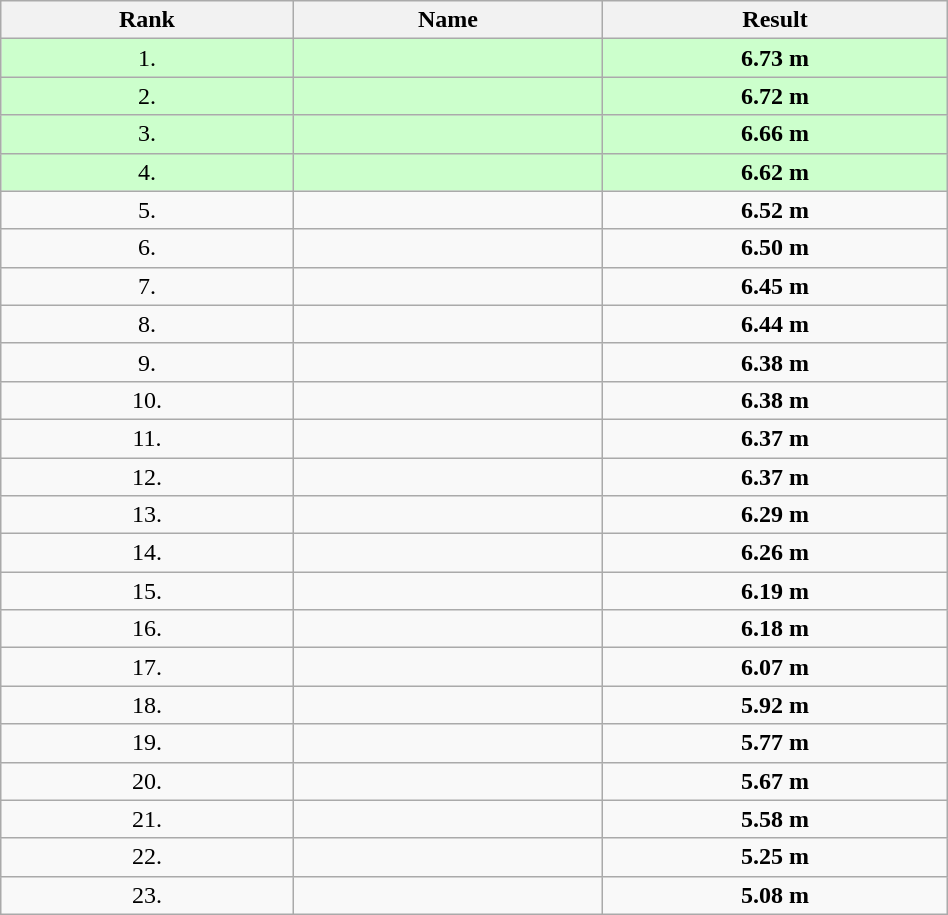<table class="wikitable sortable"  width=50%>
<tr>
<th>Rank</th>
<th>Name</th>
<th>Result</th>
</tr>
<tr style="background:#ccffcc;">
<td align="center">1.</td>
<td></td>
<td align="center"><strong>6.73 m</strong></td>
</tr>
<tr style="background:#ccffcc;">
<td align="center">2.</td>
<td></td>
<td align="center"><strong>6.72 m</strong></td>
</tr>
<tr style="background:#ccffcc;">
<td align="center">3.</td>
<td></td>
<td align="center"><strong>6.66 m</strong></td>
</tr>
<tr style="background:#ccffcc;">
<td align="center">4.</td>
<td></td>
<td align="center"><strong>6.62 m</strong></td>
</tr>
<tr>
<td align="center">5.</td>
<td></td>
<td align="center"><strong>6.52 m</strong></td>
</tr>
<tr>
<td align="center">6.</td>
<td></td>
<td align="center"><strong>6.50 m</strong></td>
</tr>
<tr>
<td align="center">7.</td>
<td></td>
<td align="center"><strong>6.45 m</strong></td>
</tr>
<tr>
<td align="center">8.</td>
<td></td>
<td align="center"><strong>6.44 m</strong></td>
</tr>
<tr>
<td align="center">9.</td>
<td></td>
<td align="center"><strong>6.38 m</strong></td>
</tr>
<tr>
<td align="center">10.</td>
<td></td>
<td align="center"><strong>6.38 m</strong></td>
</tr>
<tr>
<td align="center">11.</td>
<td></td>
<td align="center"><strong>6.37 m</strong></td>
</tr>
<tr>
<td align="center">12.</td>
<td></td>
<td align="center"><strong>6.37 m</strong></td>
</tr>
<tr>
<td align="center">13.</td>
<td></td>
<td align="center"><strong>6.29 m</strong></td>
</tr>
<tr>
<td align="center">14.</td>
<td></td>
<td align="center"><strong>6.26 m</strong></td>
</tr>
<tr>
<td align="center">15.</td>
<td></td>
<td align="center"><strong>6.19 m</strong></td>
</tr>
<tr>
<td align="center">16.</td>
<td></td>
<td align="center"><strong>6.18 m</strong></td>
</tr>
<tr>
<td align="center">17.</td>
<td></td>
<td align="center"><strong>6.07 m</strong></td>
</tr>
<tr>
<td align="center">18.</td>
<td></td>
<td align="center"><strong>5.92 m</strong></td>
</tr>
<tr>
<td align="center">19.</td>
<td></td>
<td align="center"><strong>5.77 m</strong></td>
</tr>
<tr>
<td align="center">20.</td>
<td></td>
<td align="center"><strong>5.67 m</strong></td>
</tr>
<tr>
<td align="center">21.</td>
<td></td>
<td align="center"><strong>5.58 m</strong></td>
</tr>
<tr>
<td align="center">22.</td>
<td></td>
<td align="center"><strong>5.25 m</strong></td>
</tr>
<tr>
<td align="center">23.</td>
<td></td>
<td align="center"><strong>5.08 m</strong></td>
</tr>
</table>
